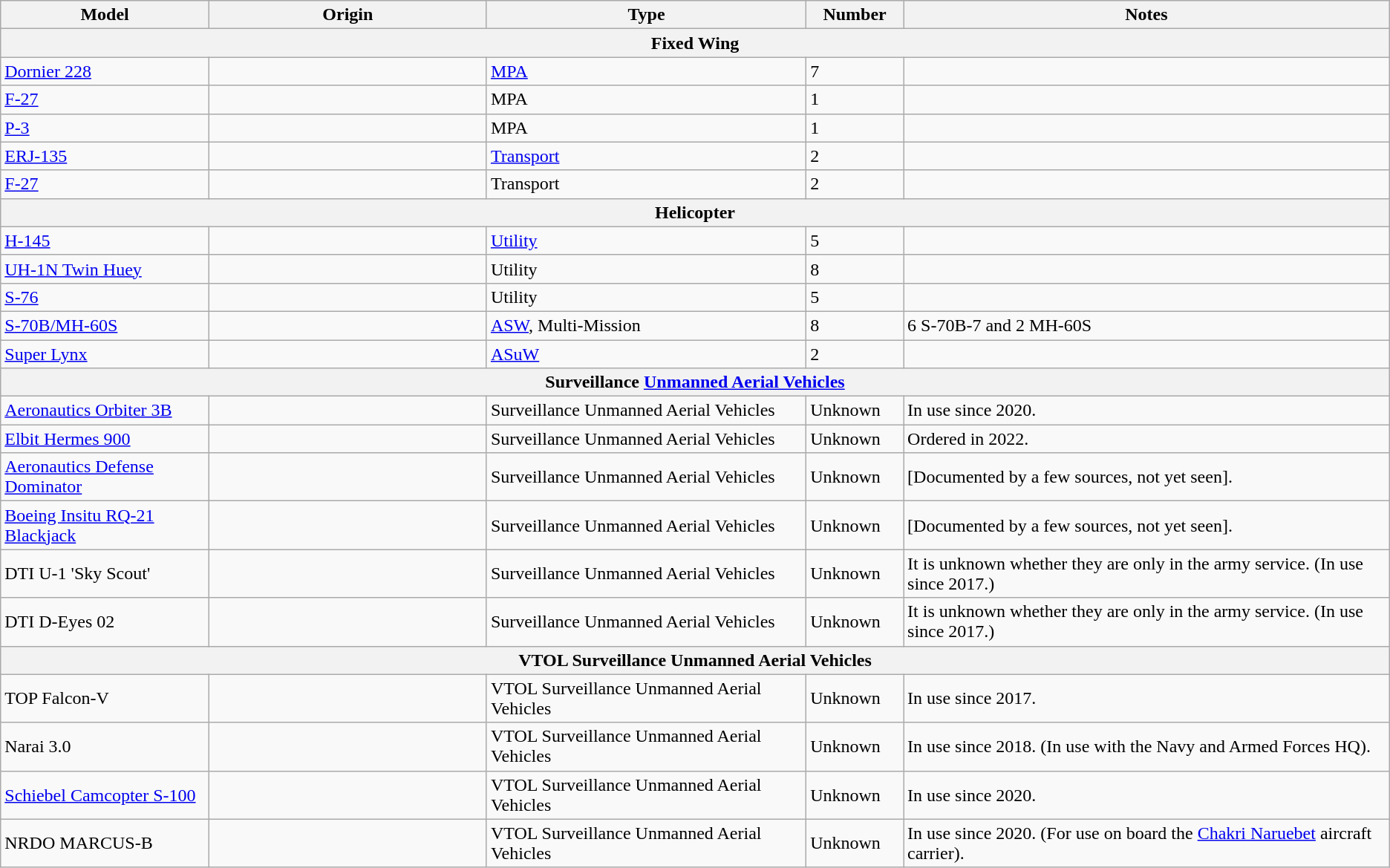<table class="wikitable">
<tr>
<th style="width:15%;">Model</th>
<th style="width:20%;">Origin</th>
<th style="width:23%;">Type</th>
<th style="width:7%;">Number</th>
<th style="width:42%;">Notes</th>
</tr>
<tr>
<th colspan="6">Fixed Wing</th>
</tr>
<tr>
<td><a href='#'>Dornier 228</a></td>
<td></td>
<td><a href='#'>MPA</a></td>
<td>7</td>
<td></td>
</tr>
<tr>
<td><a href='#'>F-27</a></td>
<td></td>
<td>MPA</td>
<td>1</td>
<td></td>
</tr>
<tr>
<td><a href='#'>P-3</a></td>
<td></td>
<td>MPA</td>
<td>1</td>
<td></td>
</tr>
<tr>
<td><a href='#'>ERJ-135</a></td>
<td></td>
<td><a href='#'>Transport</a></td>
<td>2</td>
<td></td>
</tr>
<tr>
<td><a href='#'>F-27</a></td>
<td></td>
<td>Transport</td>
<td>2</td>
<td></td>
</tr>
<tr>
<th colspan="6">Helicopter</th>
</tr>
<tr>
<td><a href='#'>H-145</a></td>
<td></td>
<td><a href='#'>Utility</a></td>
<td>5</td>
<td></td>
</tr>
<tr>
<td><a href='#'>UH-1N Twin Huey</a></td>
<td></td>
<td>Utility</td>
<td>8</td>
<td></td>
</tr>
<tr>
<td><a href='#'>S-76</a></td>
<td></td>
<td>Utility</td>
<td>5</td>
<td></td>
</tr>
<tr>
<td><a href='#'>S-70B/MH-60S</a></td>
<td></td>
<td><a href='#'>ASW</a>, Multi-Mission</td>
<td>8</td>
<td>6 S-70B-7 and 2 MH-60S </td>
</tr>
<tr>
<td><a href='#'>Super Lynx</a></td>
<td></td>
<td><a href='#'>ASuW</a></td>
<td>2</td>
<td></td>
</tr>
<tr>
<th colspan="6">Surveillance <a href='#'>Unmanned Aerial Vehicles</a></th>
</tr>
<tr>
<td><a href='#'>Aeronautics Orbiter 3B</a></td>
<td></td>
<td>Surveillance Unmanned Aerial Vehicles</td>
<td>Unknown</td>
<td>In use since 2020.</td>
</tr>
<tr>
<td><a href='#'>Elbit Hermes 900</a></td>
<td></td>
<td>Surveillance Unmanned Aerial Vehicles</td>
<td>Unknown</td>
<td>Ordered in 2022.</td>
</tr>
<tr>
<td><a href='#'>Aeronautics Defense Dominator</a></td>
<td></td>
<td>Surveillance Unmanned Aerial Vehicles</td>
<td>Unknown</td>
<td>[Documented by a few sources, not yet seen].</td>
</tr>
<tr>
<td><a href='#'>Boeing Insitu RQ-21 Blackjack</a></td>
<td></td>
<td>Surveillance Unmanned Aerial Vehicles</td>
<td>Unknown</td>
<td>[Documented by a few sources, not yet seen].</td>
</tr>
<tr>
<td>DTI U-1 'Sky Scout'</td>
<td></td>
<td>Surveillance Unmanned Aerial Vehicles</td>
<td>Unknown</td>
<td>It is unknown whether they are only in the army service. (In use since 2017.)</td>
</tr>
<tr>
<td>DTI D-Eyes 02</td>
<td></td>
<td>Surveillance Unmanned Aerial Vehicles</td>
<td>Unknown</td>
<td>It is unknown whether they are only in the army service. (In use since 2017.)</td>
</tr>
<tr>
<th colspan="6">VTOL Surveillance Unmanned Aerial Vehicles</th>
</tr>
<tr>
<td>TOP Falcon-V</td>
<td><br></td>
<td>VTOL Surveillance Unmanned Aerial Vehicles</td>
<td>Unknown</td>
<td>In use since 2017.</td>
</tr>
<tr>
<td>Narai 3.0</td>
<td></td>
<td>VTOL Surveillance Unmanned Aerial Vehicles</td>
<td>Unknown</td>
<td>In use since 2018. (In use with the Navy and Armed Forces HQ).</td>
</tr>
<tr>
<td><a href='#'>Schiebel Camcopter S-100</a></td>
<td></td>
<td>VTOL Surveillance Unmanned Aerial Vehicles</td>
<td>Unknown</td>
<td>In use since 2020.</td>
</tr>
<tr>
<td>NRDO MARCUS-B</td>
<td></td>
<td>VTOL Surveillance Unmanned Aerial Vehicles</td>
<td>Unknown</td>
<td>In use since 2020. (For use on board the <a href='#'>Chakri Naruebet</a> aircraft carrier).</td>
</tr>
</table>
